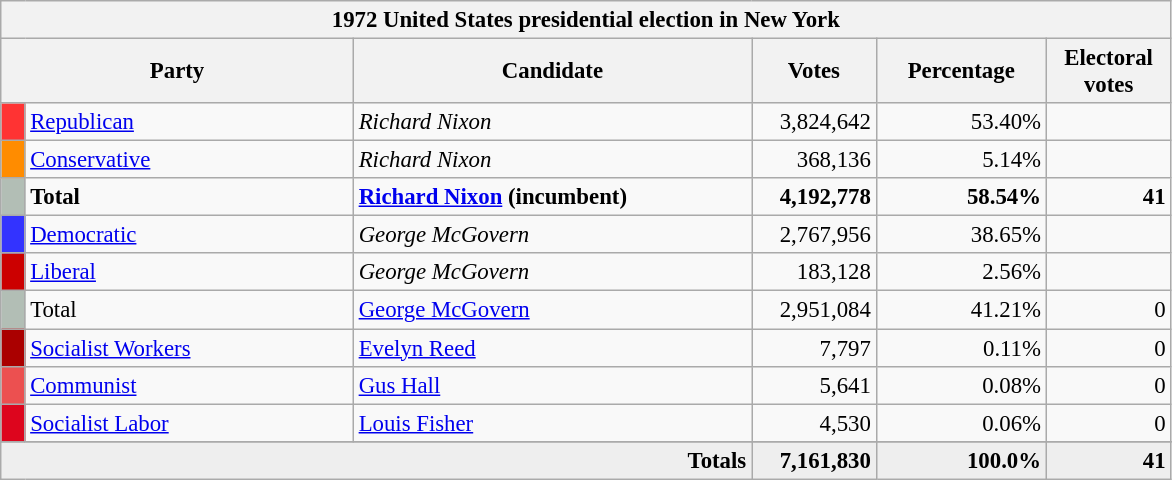<table class="wikitable" style="font-size: 95%;">
<tr>
<th colspan="6">1972 United States presidential election in New York</th>
</tr>
<tr>
<th colspan="2" style="width: 15em">Party</th>
<th style="width: 17em">Candidate</th>
<th style="width: 5em">Votes</th>
<th style="width: 7em">Percentage</th>
<th style="width: 5em">Electoral votes</th>
</tr>
<tr>
<th style="background-color:#FF3333; width: 3px"></th>
<td style="width: 130px"><a href='#'>Republican</a></td>
<td><em>Richard Nixon</em></td>
<td align="right">3,824,642</td>
<td align="right">53.40%</td>
<td align="right"></td>
</tr>
<tr>
<th style="background-color:#FF8C00; width: 3px"></th>
<td style="width: 130px"><a href='#'>Conservative</a></td>
<td><em>Richard Nixon</em></td>
<td align="right">368,136</td>
<td align="right">5.14%</td>
<td align="right"></td>
</tr>
<tr>
<th style="background-color:#B2BEB5; width: 3px"></th>
<td style="width: 130px"><strong>Total</strong></td>
<td><strong><a href='#'>Richard Nixon</a> (incumbent)</strong></td>
<td align="right"><strong>4,192,778</strong></td>
<td align="right"><strong>58.54%</strong></td>
<td align="right"><strong>41</strong></td>
</tr>
<tr>
<th style="background-color:#3333FF; width: 3px"></th>
<td style="width: 130px"><a href='#'>Democratic</a></td>
<td><em>George McGovern</em></td>
<td align="right">2,767,956</td>
<td align="right">38.65%</td>
<td align="right"></td>
</tr>
<tr>
<th style="background-color:#CC0000; width: 3px"></th>
<td style="width: 130px"><a href='#'>Liberal</a></td>
<td><em>George McGovern</em></td>
<td align="right">183,128</td>
<td align="right">2.56%</td>
<td align="right"></td>
</tr>
<tr>
<th style="background-color:#B2BEB5; width: 3px"></th>
<td style="width: 130px">Total</td>
<td><a href='#'>George McGovern</a></td>
<td align="right">2,951,084</td>
<td align="right">41.21%</td>
<td align="right">0</td>
</tr>
<tr>
<th style="background-color:#AA0000; width: 3px"></th>
<td style="width: 130px"><a href='#'>Socialist Workers</a></td>
<td><a href='#'>Evelyn Reed</a></td>
<td align="right">7,797</td>
<td align="right">0.11%</td>
<td align="right">0</td>
</tr>
<tr>
<th style="background-color:#EC5050; width: 3px"></th>
<td style="width: 130px"><a href='#'>Communist</a></td>
<td><a href='#'>Gus Hall</a></td>
<td align="right">5,641</td>
<td align="right">0.08%</td>
<td align="right">0</td>
</tr>
<tr>
<th style="background-color:#DD051D; width: 3px"></th>
<td style="width: 130px"><a href='#'>Socialist Labor</a></td>
<td><a href='#'>Louis Fisher</a></td>
<td align="right">4,530</td>
<td align="right">0.06%</td>
<td align="right">0</td>
</tr>
<tr>
</tr>
<tr bgcolor="#EEEEEE">
<td colspan="3" align="right"><strong>Totals</strong></td>
<td align="right"><strong>7,161,830</strong></td>
<td align="right"><strong>100.0%</strong></td>
<td align="right"><strong>41</strong></td>
</tr>
</table>
